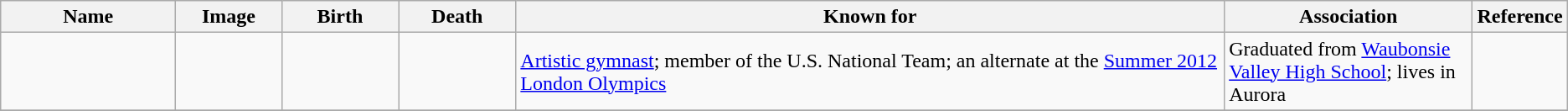<table class="wikitable sortable">
<tr>
<th scope="col" width="140">Name</th>
<th scope="col" width="80" class="unsortable">Image</th>
<th scope="col" width="90">Birth</th>
<th scope="col" width="90">Death</th>
<th scope="col" width="600" class="unsortable">Known for</th>
<th scope="col" width="200" class="unsortable">Association</th>
<th scope="col" width="30" class="unsortable">Reference</th>
</tr>
<tr>
<td></td>
<td></td>
<td align=right></td>
<td align=right></td>
<td><a href='#'>Artistic gymnast</a>; member of the U.S. National Team; an alternate at the <a href='#'>Summer 2012 London Olympics</a></td>
<td>Graduated from <a href='#'>Waubonsie Valley High School</a>; lives in Aurora</td>
<td align="center"></td>
</tr>
<tr>
</tr>
</table>
